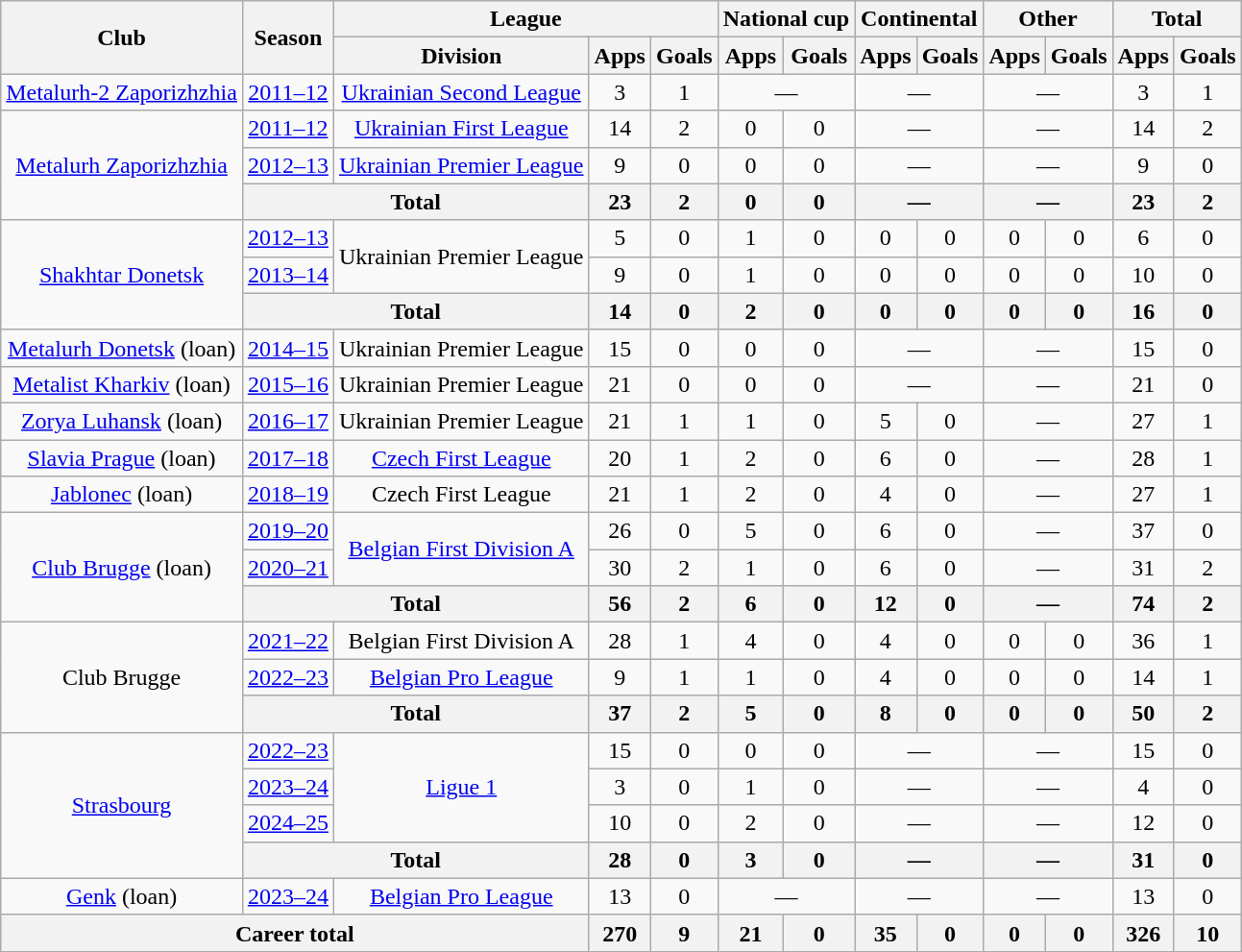<table class="wikitable" style="text-align:center">
<tr>
<th rowspan="2">Club</th>
<th rowspan="2">Season</th>
<th colspan="3">League</th>
<th colspan="2">National cup</th>
<th colspan="2">Continental</th>
<th colspan="2">Other</th>
<th colspan="2">Total</th>
</tr>
<tr>
<th>Division</th>
<th>Apps</th>
<th>Goals</th>
<th>Apps</th>
<th>Goals</th>
<th>Apps</th>
<th>Goals</th>
<th>Apps</th>
<th>Goals</th>
<th>Apps</th>
<th>Goals</th>
</tr>
<tr>
<td><a href='#'>Metalurh-2 Zaporizhzhia</a></td>
<td><a href='#'>2011–12</a></td>
<td><a href='#'>Ukrainian Second League</a></td>
<td>3</td>
<td>1</td>
<td colspan="2">—</td>
<td colspan="2">—</td>
<td colspan="2">—</td>
<td>3</td>
<td>1</td>
</tr>
<tr>
<td rowspan="3"><a href='#'>Metalurh Zaporizhzhia</a></td>
<td><a href='#'>2011–12</a></td>
<td><a href='#'>Ukrainian First League</a></td>
<td>14</td>
<td>2</td>
<td>0</td>
<td>0</td>
<td colspan="2">—</td>
<td colspan="2">—</td>
<td>14</td>
<td>2</td>
</tr>
<tr>
<td><a href='#'>2012–13</a></td>
<td><a href='#'>Ukrainian Premier League</a></td>
<td>9</td>
<td>0</td>
<td>0</td>
<td>0</td>
<td colspan="2">—</td>
<td colspan="2">—</td>
<td>9</td>
<td>0</td>
</tr>
<tr>
<th colspan="2">Total</th>
<th>23</th>
<th>2</th>
<th>0</th>
<th>0</th>
<th colspan="2">—</th>
<th colspan="2">—</th>
<th>23</th>
<th>2</th>
</tr>
<tr>
<td rowspan="3"><a href='#'>Shakhtar Donetsk</a></td>
<td><a href='#'>2012–13</a></td>
<td rowspan="2">Ukrainian Premier League</td>
<td>5</td>
<td>0</td>
<td>1</td>
<td>0</td>
<td>0</td>
<td>0</td>
<td>0</td>
<td>0</td>
<td>6</td>
<td>0</td>
</tr>
<tr>
<td><a href='#'>2013–14</a></td>
<td>9</td>
<td>0</td>
<td>1</td>
<td>0</td>
<td>0</td>
<td>0</td>
<td>0</td>
<td>0</td>
<td>10</td>
<td>0</td>
</tr>
<tr>
<th colspan="2">Total</th>
<th>14</th>
<th>0</th>
<th>2</th>
<th>0</th>
<th>0</th>
<th>0</th>
<th>0</th>
<th>0</th>
<th>16</th>
<th>0</th>
</tr>
<tr>
<td><a href='#'>Metalurh Donetsk</a> (loan)</td>
<td><a href='#'>2014–15</a></td>
<td>Ukrainian Premier League</td>
<td>15</td>
<td>0</td>
<td>0</td>
<td>0</td>
<td colspan="2">—</td>
<td colspan="2">—</td>
<td>15</td>
<td>0</td>
</tr>
<tr>
<td><a href='#'>Metalist Kharkiv</a> (loan)</td>
<td><a href='#'>2015–16</a></td>
<td>Ukrainian Premier League</td>
<td>21</td>
<td>0</td>
<td>0</td>
<td>0</td>
<td colspan="2">—</td>
<td colspan="2">—</td>
<td>21</td>
<td>0</td>
</tr>
<tr>
<td><a href='#'>Zorya Luhansk</a> (loan)</td>
<td><a href='#'>2016–17</a></td>
<td>Ukrainian Premier League</td>
<td>21</td>
<td>1</td>
<td>1</td>
<td>0</td>
<td>5</td>
<td>0</td>
<td colspan="2">—</td>
<td>27</td>
<td>1</td>
</tr>
<tr>
<td><a href='#'>Slavia Prague</a> (loan)</td>
<td><a href='#'>2017–18</a></td>
<td><a href='#'>Czech First League</a></td>
<td>20</td>
<td>1</td>
<td>2</td>
<td>0</td>
<td>6</td>
<td>0</td>
<td colspan="2">—</td>
<td>28</td>
<td>1</td>
</tr>
<tr>
<td><a href='#'>Jablonec</a> (loan)</td>
<td><a href='#'>2018–19</a></td>
<td>Czech First League</td>
<td>21</td>
<td>1</td>
<td>2</td>
<td>0</td>
<td>4</td>
<td>0</td>
<td colspan="2">—</td>
<td>27</td>
<td>1</td>
</tr>
<tr>
<td rowspan="3"><a href='#'>Club Brugge</a> (loan)</td>
<td><a href='#'>2019–20</a></td>
<td rowspan="2"><a href='#'>Belgian First Division A</a></td>
<td>26</td>
<td>0</td>
<td>5</td>
<td>0</td>
<td>6</td>
<td>0</td>
<td colspan="2">—</td>
<td>37</td>
<td>0</td>
</tr>
<tr>
<td><a href='#'>2020–21</a></td>
<td>30</td>
<td>2</td>
<td>1</td>
<td>0</td>
<td>6</td>
<td>0</td>
<td colspan="2">—</td>
<td>31</td>
<td>2</td>
</tr>
<tr>
<th colspan="2">Total</th>
<th>56</th>
<th>2</th>
<th>6</th>
<th>0</th>
<th>12</th>
<th>0</th>
<th colspan="2">—</th>
<th>74</th>
<th>2</th>
</tr>
<tr>
<td rowspan="3">Club Brugge</td>
<td><a href='#'>2021–22</a></td>
<td>Belgian First Division A</td>
<td>28</td>
<td>1</td>
<td>4</td>
<td>0</td>
<td>4</td>
<td>0</td>
<td>0</td>
<td>0</td>
<td>36</td>
<td>1</td>
</tr>
<tr>
<td><a href='#'>2022–23</a></td>
<td><a href='#'>Belgian Pro League</a></td>
<td>9</td>
<td>1</td>
<td>1</td>
<td>0</td>
<td>4</td>
<td>0</td>
<td>0</td>
<td>0</td>
<td>14</td>
<td>1</td>
</tr>
<tr>
<th colspan="2">Total</th>
<th>37</th>
<th>2</th>
<th>5</th>
<th>0</th>
<th>8</th>
<th>0</th>
<th>0</th>
<th>0</th>
<th>50</th>
<th>2</th>
</tr>
<tr>
<td rowspan="4"><a href='#'>Strasbourg</a></td>
<td><a href='#'>2022–23</a></td>
<td rowspan="3"><a href='#'>Ligue 1</a></td>
<td>15</td>
<td>0</td>
<td>0</td>
<td>0</td>
<td colspan="2">—</td>
<td colspan="2">—</td>
<td>15</td>
<td>0</td>
</tr>
<tr>
<td><a href='#'>2023–24</a></td>
<td>3</td>
<td>0</td>
<td>1</td>
<td>0</td>
<td colspan="2">—</td>
<td colspan="2">—</td>
<td>4</td>
<td>0</td>
</tr>
<tr>
<td><a href='#'>2024–25</a></td>
<td>10</td>
<td>0</td>
<td>2</td>
<td>0</td>
<td colspan="2">—</td>
<td colspan="2">—</td>
<td>12</td>
<td>0</td>
</tr>
<tr>
<th colspan="2">Total</th>
<th>28</th>
<th>0</th>
<th>3</th>
<th>0</th>
<th colspan="2">—</th>
<th colspan="2">—</th>
<th>31</th>
<th>0</th>
</tr>
<tr>
<td><a href='#'>Genk</a> (loan)</td>
<td><a href='#'>2023–24</a></td>
<td><a href='#'>Belgian Pro League</a></td>
<td>13</td>
<td>0</td>
<td colspan="2">—</td>
<td colspan="2">—</td>
<td colspan="2">—</td>
<td>13</td>
<td>0</td>
</tr>
<tr>
<th colspan="3">Career total</th>
<th>270</th>
<th>9</th>
<th>21</th>
<th>0</th>
<th>35</th>
<th>0</th>
<th>0</th>
<th>0</th>
<th>326</th>
<th>10</th>
</tr>
</table>
